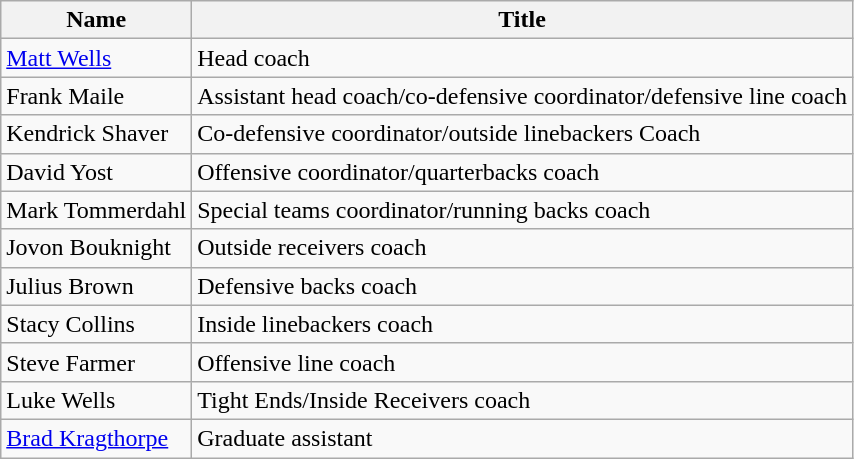<table class="wikitable">
<tr>
<th>Name</th>
<th>Title</th>
</tr>
<tr>
<td><a href='#'>Matt Wells</a></td>
<td>Head coach</td>
</tr>
<tr>
<td>Frank Maile</td>
<td>Assistant head coach/co-defensive coordinator/defensive line coach</td>
</tr>
<tr>
<td>Kendrick Shaver</td>
<td>Co-defensive coordinator/outside linebackers Coach</td>
</tr>
<tr>
<td>David Yost</td>
<td>Offensive coordinator/quarterbacks coach</td>
</tr>
<tr>
<td>Mark Tommerdahl</td>
<td>Special teams coordinator/running backs coach</td>
</tr>
<tr>
<td>Jovon Bouknight</td>
<td>Outside receivers coach</td>
</tr>
<tr>
<td>Julius Brown</td>
<td>Defensive backs coach</td>
</tr>
<tr>
<td>Stacy Collins</td>
<td>Inside linebackers coach</td>
</tr>
<tr>
<td>Steve Farmer</td>
<td>Offensive line coach</td>
</tr>
<tr>
<td>Luke Wells</td>
<td>Tight Ends/Inside Receivers coach</td>
</tr>
<tr>
<td><a href='#'>Brad Kragthorpe</a></td>
<td>Graduate assistant</td>
</tr>
</table>
